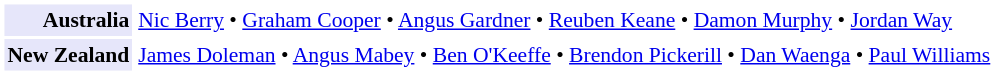<table cellpadding="2" style="border: 1px solid white; font-size:90%">
<tr>
<td style="text-align:right;" bgcolor="lavender"><strong>Australia</strong></td>
<td style="text-align:left;"><a href='#'>Nic Berry</a> • <a href='#'>Graham Cooper</a> • <a href='#'>Angus Gardner</a> • <a href='#'>Reuben Keane</a> • <a href='#'>Damon Murphy</a> • <a href='#'>Jordan Way</a></td>
</tr>
<tr>
<td style="text-align:right;" bgcolor="lavender"><strong>New Zealand</strong></td>
<td style="text-align:left;"><a href='#'>James Doleman</a> • <a href='#'>Angus Mabey</a> • <a href='#'>Ben O'Keeffe</a> • <a href='#'>Brendon Pickerill</a> • <a href='#'>Dan Waenga</a> • <a href='#'>Paul Williams</a></td>
</tr>
</table>
